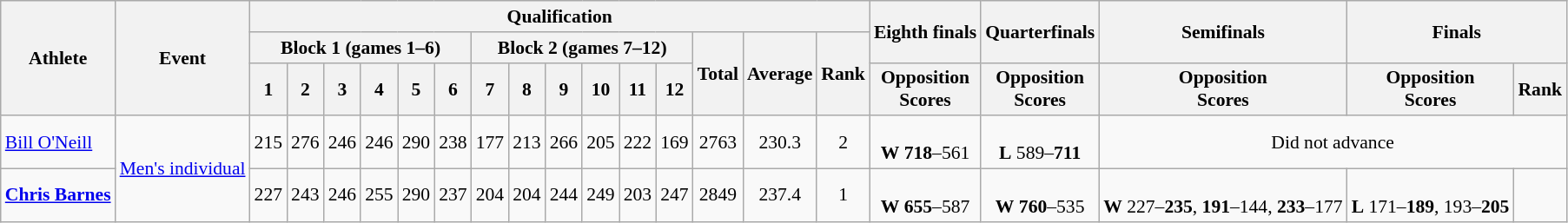<table class="wikitable" style="font-size:90%">
<tr>
<th rowspan=3>Athlete</th>
<th rowspan=3>Event</th>
<th colspan=15>Qualification</th>
<th rowspan=2>Eighth finals</th>
<th rowspan=2>Quarterfinals</th>
<th rowspan=2>Semifinals</th>
<th rowspan=2 colspan=2>Finals</th>
</tr>
<tr>
<th colspan=6>Block 1 (games 1–6)</th>
<th colspan=6>Block 2 (games 7–12)</th>
<th rowspan=2>Total</th>
<th rowspan=2>Average</th>
<th rowspan=2>Rank</th>
</tr>
<tr>
<th>1</th>
<th>2</th>
<th>3</th>
<th>4</th>
<th>5</th>
<th>6</th>
<th>7</th>
<th>8</th>
<th>9</th>
<th>10</th>
<th>11</th>
<th>12</th>
<th>Opposition<br>Scores</th>
<th>Opposition<br>Scores</th>
<th>Opposition<br>Scores</th>
<th>Opposition<br>Scores</th>
<th>Rank</th>
</tr>
<tr align=center>
<td align=left><a href='#'>Bill O'Neill</a></td>
<td align=left rowspan=2><a href='#'>Men's individual</a><br></td>
<td>215</td>
<td>276</td>
<td>246</td>
<td>246</td>
<td>290</td>
<td>238</td>
<td>177</td>
<td>213</td>
<td>266</td>
<td>205</td>
<td>222</td>
<td>169</td>
<td>2763</td>
<td>230.3</td>
<td>2<br></td>
<td><br><strong>W</strong> <strong>718</strong>–561</td>
<td><br><strong>L</strong> 589–<strong>711</strong></td>
<td colspan=3>Did not advance</td>
</tr>
<tr align=center>
<td align=left><strong><a href='#'>Chris Barnes</a></strong><br></td>
<td>227</td>
<td>243</td>
<td>246</td>
<td>255</td>
<td>290</td>
<td>237</td>
<td>204</td>
<td>204</td>
<td>244</td>
<td>249</td>
<td>203</td>
<td>247</td>
<td>2849</td>
<td>237.4</td>
<td>1<br></td>
<td><br><strong>W</strong> <strong>655</strong>–587</td>
<td><br><strong>W</strong> <strong>760</strong>–535</td>
<td><br><strong>W</strong> 227–<strong>235</strong>, <strong>191</strong>–144, <strong>233</strong>–177</td>
<td><br><strong>L</strong> 171–<strong>189</strong>, 193–<strong>205</strong></td>
<td></td>
</tr>
</table>
